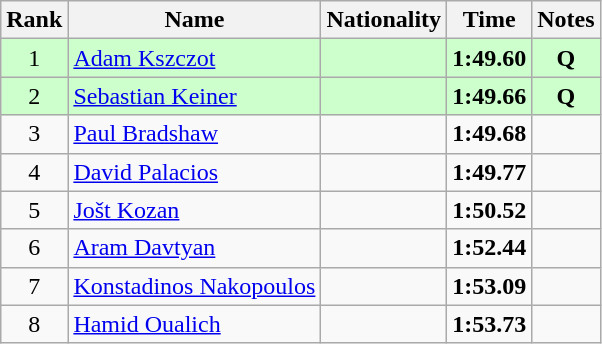<table class="wikitable sortable" style="text-align:center">
<tr>
<th>Rank</th>
<th>Name</th>
<th>Nationality</th>
<th>Time</th>
<th>Notes</th>
</tr>
<tr bgcolor=ccffcc>
<td>1</td>
<td align=left><a href='#'>Adam Kszczot</a></td>
<td align=left></td>
<td><strong>1:49.60</strong></td>
<td><strong>Q</strong></td>
</tr>
<tr bgcolor=ccffcc>
<td>2</td>
<td align=left><a href='#'>Sebastian Keiner</a></td>
<td align=left></td>
<td><strong>1:49.66</strong></td>
<td><strong>Q</strong></td>
</tr>
<tr>
<td>3</td>
<td align=left><a href='#'>Paul Bradshaw</a></td>
<td align=left></td>
<td><strong>1:49.68</strong></td>
<td></td>
</tr>
<tr>
<td>4</td>
<td align=left><a href='#'>David Palacios</a></td>
<td align=left></td>
<td><strong>1:49.77</strong></td>
<td></td>
</tr>
<tr>
<td>5</td>
<td align=left><a href='#'>Jošt Kozan</a></td>
<td align=left></td>
<td><strong>1:50.52</strong></td>
<td></td>
</tr>
<tr>
<td>6</td>
<td align=left><a href='#'>Aram Davtyan</a></td>
<td align=left></td>
<td><strong>1:52.44</strong></td>
<td></td>
</tr>
<tr>
<td>7</td>
<td align=left><a href='#'>Konstadinos Nakopoulos</a></td>
<td align=left></td>
<td><strong>1:53.09</strong></td>
<td></td>
</tr>
<tr>
<td>8</td>
<td align=left><a href='#'>Hamid Oualich</a></td>
<td align=left></td>
<td><strong>1:53.73</strong></td>
<td></td>
</tr>
</table>
